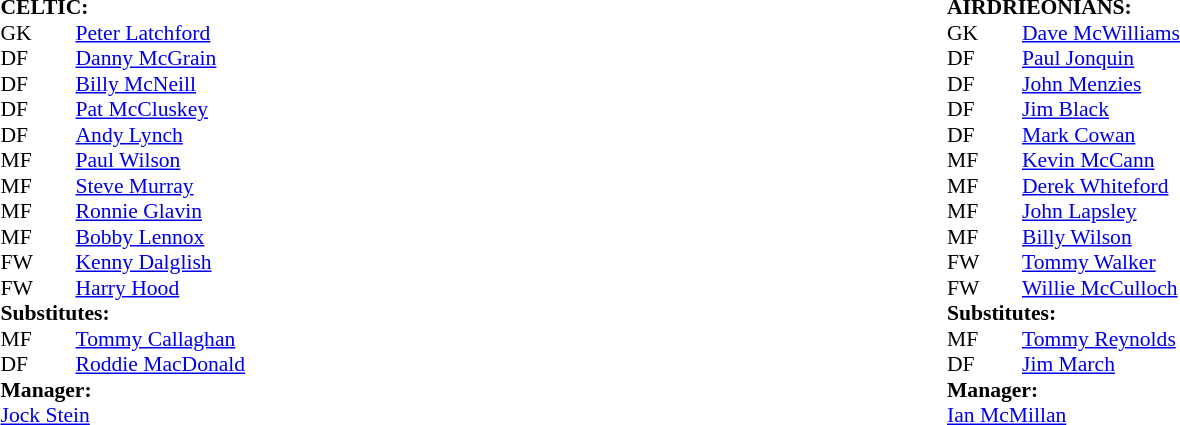<table width="100%">
<tr>
<td valign="top" width="50%"><br><table style="font-size: 90%" cellspacing="0" cellpadding="0">
<tr>
<td colspan=4><strong>CELTIC:</strong></td>
</tr>
<tr>
<th width="25"></th>
<th width="25"></th>
</tr>
<tr>
<td>GK</td>
<td></td>
<td> <a href='#'>Peter Latchford</a></td>
</tr>
<tr>
<td>DF</td>
<td></td>
<td> <a href='#'>Danny McGrain</a></td>
</tr>
<tr>
<td>DF</td>
<td></td>
<td> <a href='#'>Billy McNeill</a></td>
</tr>
<tr>
<td>DF</td>
<td></td>
<td> <a href='#'>Pat McCluskey</a></td>
</tr>
<tr>
<td>DF</td>
<td></td>
<td> <a href='#'>Andy Lynch</a></td>
</tr>
<tr>
<td>MF</td>
<td></td>
<td> <a href='#'>Paul Wilson</a></td>
</tr>
<tr>
<td>MF</td>
<td></td>
<td> <a href='#'>Steve Murray</a></td>
</tr>
<tr>
<td>MF</td>
<td></td>
<td> <a href='#'>Ronnie Glavin</a></td>
</tr>
<tr>
<td>MF</td>
<td></td>
<td> <a href='#'>Bobby Lennox</a></td>
</tr>
<tr>
<td>FW</td>
<td></td>
<td> <a href='#'>Kenny Dalglish</a></td>
</tr>
<tr>
<td>FW</td>
<td></td>
<td> <a href='#'>Harry Hood</a></td>
</tr>
<tr>
<td colspan=4><strong>Substitutes:</strong></td>
</tr>
<tr>
<td>MF</td>
<td></td>
<td> <a href='#'>Tommy Callaghan</a></td>
</tr>
<tr>
<td>DF</td>
<td></td>
<td> <a href='#'>Roddie MacDonald</a></td>
</tr>
<tr>
<td colspan=4><strong>Manager:</strong></td>
</tr>
<tr>
<td colspan="4"> <a href='#'>Jock Stein</a></td>
</tr>
</table>
</td>
<td valign="top" width="50%"><br><table style="font-size: 90%" cellspacing="0" cellpadding="0">
<tr>
<td colspan=4><strong>AIRDRIEONIANS:</strong></td>
</tr>
<tr>
<th width="25"></th>
<th width="25"></th>
</tr>
<tr>
<td>GK</td>
<td></td>
<td> <a href='#'>Dave McWilliams</a></td>
</tr>
<tr>
<td>DF</td>
<td></td>
<td> <a href='#'>Paul Jonquin</a></td>
</tr>
<tr>
<td>DF</td>
<td></td>
<td> <a href='#'>John Menzies</a></td>
</tr>
<tr>
<td>DF</td>
<td></td>
<td> <a href='#'>Jim Black</a></td>
</tr>
<tr>
<td>DF</td>
<td></td>
<td> <a href='#'>Mark Cowan</a></td>
</tr>
<tr>
<td>MF</td>
<td></td>
<td> <a href='#'>Kevin McCann</a></td>
</tr>
<tr>
<td>MF</td>
<td></td>
<td> <a href='#'>Derek Whiteford</a></td>
</tr>
<tr>
<td>MF</td>
<td></td>
<td> <a href='#'>John Lapsley</a></td>
<td></td>
<td></td>
</tr>
<tr>
<td>MF</td>
<td></td>
<td> <a href='#'>Billy Wilson</a></td>
</tr>
<tr>
<td>FW</td>
<td></td>
<td> <a href='#'>Tommy Walker</a></td>
</tr>
<tr>
<td>FW</td>
<td></td>
<td> <a href='#'>Willie McCulloch</a></td>
<td></td>
<td></td>
<td></td>
</tr>
<tr>
<td colspan=4><strong>Substitutes:</strong></td>
</tr>
<tr>
<td>MF</td>
<td></td>
<td> <a href='#'>Tommy Reynolds</a></td>
<td></td>
<td></td>
</tr>
<tr>
<td>DF</td>
<td></td>
<td> <a href='#'>Jim March</a></td>
<td></td>
<td></td>
<td></td>
</tr>
<tr>
<td colspan=4><strong>Manager:</strong></td>
</tr>
<tr>
<td colspan=4> <a href='#'>Ian McMillan</a></td>
</tr>
</table>
</td>
</tr>
</table>
